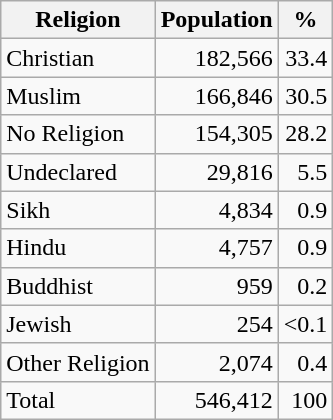<table class="wikitable">
<tr>
<th>Religion</th>
<th>Population</th>
<th>%</th>
</tr>
<tr>
<td>Christian</td>
<td style="text-align:right;">182,566</td>
<td style="text-align:right;">33.4</td>
</tr>
<tr>
<td>Muslim</td>
<td style="text-align:right;">166,846</td>
<td style="text-align:right;">30.5</td>
</tr>
<tr>
<td>No Religion</td>
<td style="text-align:right;">154,305</td>
<td style="text-align:right;">28.2</td>
</tr>
<tr>
<td>Undeclared</td>
<td style="text-align:right;">29,816</td>
<td style="text-align:right;">5.5</td>
</tr>
<tr>
<td>Sikh</td>
<td style="text-align:right;">4,834</td>
<td style="text-align:right;">0.9</td>
</tr>
<tr>
<td>Hindu</td>
<td style="text-align:right;">4,757</td>
<td style="text-align:right;">0.9</td>
</tr>
<tr>
<td>Buddhist</td>
<td style="text-align:right;">959</td>
<td style="text-align:right;">0.2</td>
</tr>
<tr>
<td>Jewish</td>
<td style="text-align:right;">254</td>
<td style="text-align:right;"><0.1</td>
</tr>
<tr>
<td>Other Religion</td>
<td style="text-align:right;">2,074</td>
<td style="text-align:right;">0.4</td>
</tr>
<tr>
<td>Total</td>
<td style="text-align:right;">546,412</td>
<td style="text-align:right;">100</td>
</tr>
</table>
